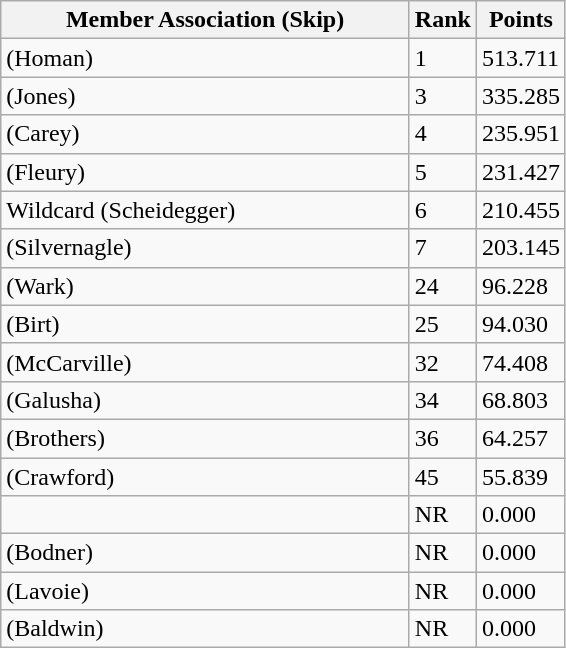<table class="wikitable">
<tr>
<th width=265>Member Association (Skip)</th>
<th width=15>Rank</th>
<th width=15>Points</th>
</tr>
<tr>
<td> (Homan)</td>
<td>1</td>
<td>513.711</td>
</tr>
<tr>
<td> (Jones)</td>
<td>3</td>
<td>335.285</td>
</tr>
<tr>
<td> (Carey)</td>
<td>4</td>
<td>235.951</td>
</tr>
<tr>
<td> (Fleury)</td>
<td>5</td>
<td>231.427</td>
</tr>
<tr>
<td> Wildcard (Scheidegger)</td>
<td>6</td>
<td>210.455</td>
</tr>
<tr>
<td> (Silvernagle)</td>
<td>7</td>
<td>203.145</td>
</tr>
<tr>
<td> (Wark)</td>
<td>24</td>
<td>96.228</td>
</tr>
<tr>
<td> (Birt)</td>
<td>25</td>
<td>94.030</td>
</tr>
<tr>
<td> (McCarville)</td>
<td>32</td>
<td>74.408</td>
</tr>
<tr>
<td> (Galusha)</td>
<td>34</td>
<td>68.803</td>
</tr>
<tr>
<td> (Brothers)</td>
<td>36</td>
<td>64.257</td>
</tr>
<tr>
<td> (Crawford)</td>
<td>45</td>
<td>55.839</td>
</tr>
<tr>
<td></td>
<td>NR</td>
<td>0.000</td>
</tr>
<tr>
<td> (Bodner)</td>
<td>NR</td>
<td>0.000</td>
</tr>
<tr>
<td> (Lavoie)</td>
<td>NR</td>
<td>0.000</td>
</tr>
<tr>
<td> (Baldwin)</td>
<td>NR</td>
<td>0.000</td>
</tr>
</table>
